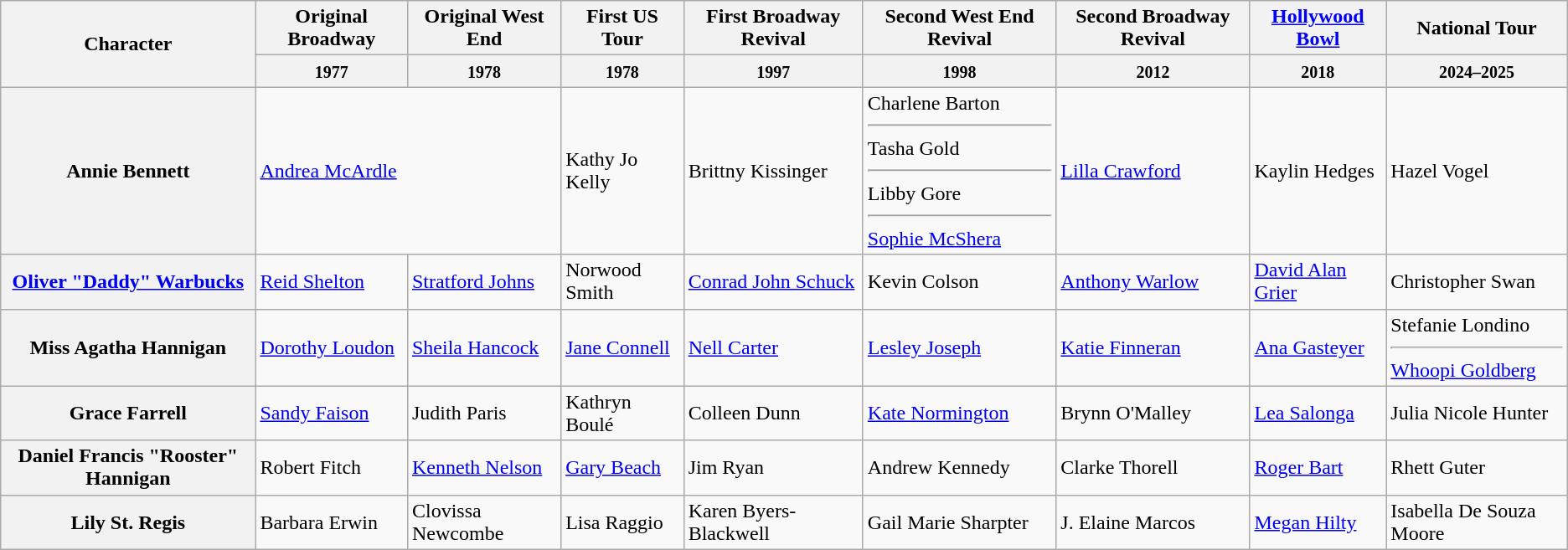<table class="wikitable">
<tr>
<th rowspan="2">Character</th>
<th>Original Broadway</th>
<th>Original West End</th>
<th>First US Tour</th>
<th>First Broadway Revival</th>
<th>Second West End Revival</th>
<th>Second Broadway Revival</th>
<th><a href='#'>Hollywood Bowl</a></th>
<th>National Tour</th>
</tr>
<tr>
<th><small>1977</small></th>
<th><small>1978</small></th>
<th><small>1978</small></th>
<th><small>1997</small></th>
<th><small>1998</small></th>
<th><small>2012</small></th>
<th><small>2018</small></th>
<th><small>2024–2025</small></th>
</tr>
<tr>
<th>Annie Bennett</th>
<td colspan="2"><a href='#'>Andrea McArdle</a></td>
<td>Kathy Jo Kelly</td>
<td>Brittny Kissinger</td>
<td>Charlene Barton<hr>Tasha Gold<hr>Libby Gore<hr><a href='#'>Sophie McShera</a></td>
<td><a href='#'>Lilla Crawford</a></td>
<td>Kaylin Hedges</td>
<td>Hazel Vogel</td>
</tr>
<tr>
<th><a href='#'>Oliver "Daddy" Warbucks</a></th>
<td><a href='#'>Reid Shelton</a></td>
<td><a href='#'>Stratford Johns</a></td>
<td>Norwood Smith</td>
<td><a href='#'>Conrad John Schuck</a></td>
<td>Kevin Colson</td>
<td><a href='#'>Anthony Warlow</a></td>
<td><a href='#'>David Alan Grier</a></td>
<td>Christopher Swan</td>
</tr>
<tr>
<th>Miss Agatha Hannigan</th>
<td><a href='#'>Dorothy Loudon</a></td>
<td><a href='#'>Sheila Hancock</a></td>
<td><a href='#'>Jane Connell</a></td>
<td><a href='#'>Nell Carter</a></td>
<td><a href='#'>Lesley Joseph</a></td>
<td><a href='#'>Katie Finneran</a></td>
<td><a href='#'>Ana Gasteyer</a></td>
<td>Stefanie Londino<hr><a href='#'>Whoopi Goldberg</a></td>
</tr>
<tr>
<th>Grace Farrell</th>
<td><a href='#'>Sandy Faison</a></td>
<td>Judith Paris</td>
<td>Kathryn Boulé</td>
<td>Colleen Dunn</td>
<td><a href='#'>Kate Normington</a></td>
<td>Brynn O'Malley</td>
<td><a href='#'>Lea Salonga</a></td>
<td>Julia Nicole Hunter</td>
</tr>
<tr>
<th>Daniel Francis "Rooster" Hannigan</th>
<td>Robert Fitch</td>
<td><a href='#'>Kenneth Nelson</a></td>
<td><a href='#'>Gary Beach</a></td>
<td>Jim Ryan</td>
<td>Andrew Kennedy</td>
<td>Clarke Thorell</td>
<td><a href='#'>Roger Bart</a></td>
<td>Rhett Guter</td>
</tr>
<tr>
<th>Lily St. Regis</th>
<td>Barbara Erwin</td>
<td>Clovissa Newcombe</td>
<td>Lisa Raggio</td>
<td>Karen Byers-Blackwell</td>
<td>Gail Marie Sharpter</td>
<td>J. Elaine Marcos</td>
<td><a href='#'>Megan Hilty</a></td>
<td>Isabella De Souza Moore</td>
</tr>
</table>
